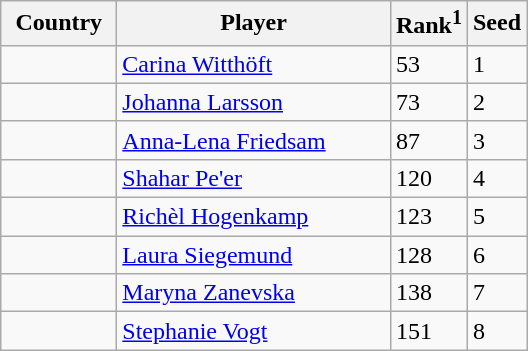<table class="sortable wikitable">
<tr>
<th width="70">Country</th>
<th width="175">Player</th>
<th>Rank<sup>1</sup></th>
<th>Seed</th>
</tr>
<tr>
<td></td>
<td><a href='#'>Carina Witthöft</a></td>
<td>53</td>
<td>1</td>
</tr>
<tr>
<td></td>
<td><a href='#'>Johanna Larsson</a></td>
<td>73</td>
<td>2</td>
</tr>
<tr>
<td></td>
<td><a href='#'>Anna-Lena Friedsam</a></td>
<td>87</td>
<td>3</td>
</tr>
<tr>
<td></td>
<td><a href='#'>Shahar Pe'er</a></td>
<td>120</td>
<td>4</td>
</tr>
<tr>
<td></td>
<td><a href='#'>Richèl Hogenkamp</a></td>
<td>123</td>
<td>5</td>
</tr>
<tr>
<td></td>
<td><a href='#'>Laura Siegemund</a></td>
<td>128</td>
<td>6</td>
</tr>
<tr>
<td></td>
<td><a href='#'>Maryna Zanevska</a></td>
<td>138</td>
<td>7</td>
</tr>
<tr>
<td></td>
<td><a href='#'>Stephanie Vogt</a></td>
<td>151</td>
<td>8</td>
</tr>
</table>
